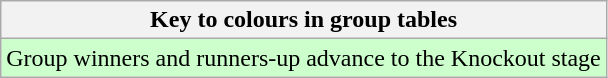<table class="wikitable">
<tr>
<th>Key to colours in group tables</th>
</tr>
<tr bgcolor=#ccffcc>
<td>Group winners and runners-up advance to the Knockout stage</td>
</tr>
</table>
